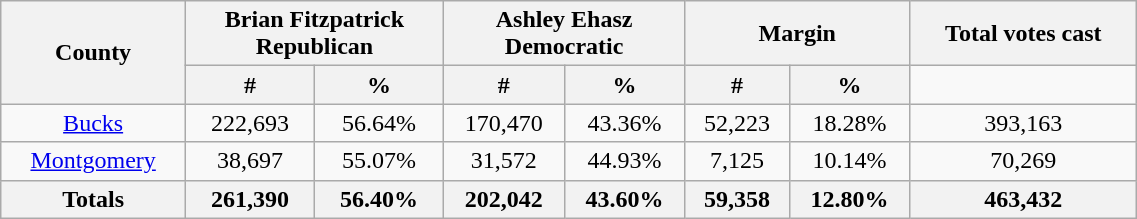<table width="60%"  class="wikitable sortable" style="text-align:center">
<tr>
<th rowspan="2">County</th>
<th style="text-align:center;" colspan="2">Brian Fitzpatrick<br>Republican</th>
<th style="text-align:center;" colspan="2">Ashley Ehasz<br>Democratic</th>
<th style="text-align:center;" colspan="2">Margin</th>
<th>Total votes cast</th>
</tr>
<tr>
<th style="text-align:center;" data-sort-type="number">#</th>
<th style="text-align:center;" data-sort-type="number">%</th>
<th style="text-align:center;" data-sort-type="number">#</th>
<th style="text-align:center;" data-sort-type="number">%</th>
<th style="text-align:center;" data-sort-type="number">#</th>
<th style="text-align:center;" data-sort-type="number">%</th>
</tr>
<tr style="text-align:center;">
<td><a href='#'>Bucks</a></td>
<td>222,693</td>
<td>56.64%</td>
<td>170,470</td>
<td>43.36%</td>
<td>52,223</td>
<td>18.28%</td>
<td>393,163</td>
</tr>
<tr style="text-align:center;">
<td><a href='#'>Montgomery</a></td>
<td>38,697</td>
<td>55.07%</td>
<td>31,572</td>
<td>44.93%</td>
<td>7,125</td>
<td>10.14%</td>
<td>70,269</td>
</tr>
<tr style="text-align:center;">
<th>Totals</th>
<th>261,390</th>
<th>56.40%</th>
<th>202,042</th>
<th>43.60%</th>
<th>59,358</th>
<th>12.80%</th>
<th>463,432</th>
</tr>
</table>
